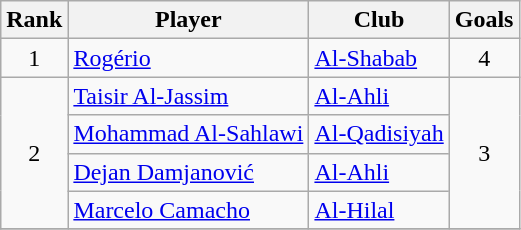<table class="wikitable sortable" style="text-align:center">
<tr>
<th>Rank</th>
<th>Player</th>
<th>Club</th>
<th>Goals</th>
</tr>
<tr>
<td>1</td>
<td align="left"> <a href='#'>Rogério</a></td>
<td align="left"><a href='#'>Al-Shabab</a></td>
<td>4</td>
</tr>
<tr>
<td rowspan=4>2</td>
<td align="left"> <a href='#'>Taisir Al-Jassim</a></td>
<td align="left"><a href='#'>Al-Ahli</a></td>
<td rowspan=4>3</td>
</tr>
<tr>
<td align="left"> <a href='#'>Mohammad Al-Sahlawi</a></td>
<td align="left"><a href='#'>Al-Qadisiyah</a></td>
</tr>
<tr>
<td align="left"> <a href='#'>Dejan Damjanović</a></td>
<td align="left"><a href='#'>Al-Ahli</a></td>
</tr>
<tr>
<td align="left"> <a href='#'>Marcelo Camacho</a></td>
<td align="left"><a href='#'>Al-Hilal</a></td>
</tr>
<tr>
</tr>
</table>
